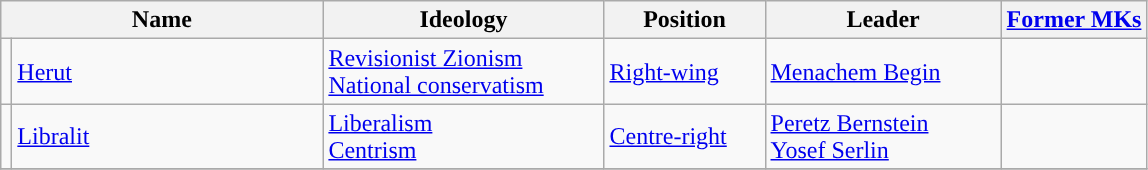<table class="wikitable">
<tr>
<th colspan=2>Name</th>
<th>Ideology</th>
<th>Position</th>
<th>Leader</th>
<th><a href='#'>Former MKs</a></th>
</tr>
<tr>
<td style="background: "></td>
<td style="width:200px"><a href='#'>Herut</a></td>
<td style="width:180px"><a href='#'>Revisionist Zionism</a><br><a href='#'>National conservatism</a></td>
<td style="width:100px"><a href='#'>Right-wing</a></td>
<td style="width:150px"><a href='#'>Menachem Begin</a></td>
<td></td>
</tr>
<tr>
<td style="background: "></td>
<td style="width:200px"><a href='#'>Libralit</a></td>
<td style="width:180px"><a href='#'>Liberalism</a><br><a href='#'>Centrism</a></td>
<td style="width:100px"><a href='#'>Centre-right</a></td>
<td style="width:150px"><a href='#'>Peretz Bernstein</a><br><a href='#'>Yosef Serlin</a></td>
<td></td>
</tr>
<tr>
</tr>
</table>
